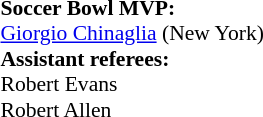<table style="width:100%; font-size:90%;">
<tr>
<td style="width:50%; vertical-align:top;"><br><strong>Soccer Bowl MVP:</strong>
<br><a href='#'>Giorgio Chinaglia</a> (New York)
<br><strong>Assistant referees:</strong>
<br>Robert Evans
<br>Robert Allen</td>
</tr>
</table>
